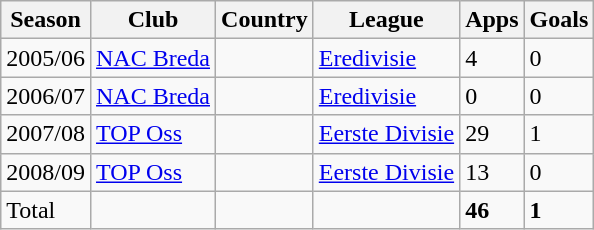<table class="wikitable" border="1">
<tr ---->
<th>Season</th>
<th>Club</th>
<th>Country</th>
<th>League</th>
<th>Apps</th>
<th>Goals</th>
</tr>
<tr>
<td>2005/06</td>
<td><a href='#'>NAC Breda</a></td>
<td></td>
<td><a href='#'>Eredivisie</a></td>
<td>4</td>
<td>0</td>
</tr>
<tr>
<td>2006/07</td>
<td><a href='#'>NAC Breda</a></td>
<td></td>
<td><a href='#'>Eredivisie</a></td>
<td>0</td>
<td>0</td>
</tr>
<tr>
<td>2007/08</td>
<td><a href='#'>TOP Oss</a></td>
<td></td>
<td><a href='#'>Eerste Divisie</a></td>
<td>29</td>
<td>1</td>
</tr>
<tr>
<td>2008/09</td>
<td><a href='#'>TOP Oss</a></td>
<td></td>
<td><a href='#'>Eerste Divisie</a></td>
<td>13</td>
<td>0</td>
</tr>
<tr>
<td>Total</td>
<td></td>
<td></td>
<td></td>
<td><strong>46</strong></td>
<td><strong>1</strong></td>
</tr>
</table>
